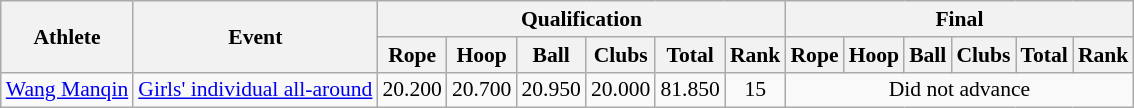<table class="wikitable" border="1" style="font-size:90%">
<tr>
<th rowspan=2>Athlete</th>
<th rowspan=2>Event</th>
<th colspan=6>Qualification</th>
<th colspan=6>Final</th>
</tr>
<tr>
<th>Rope</th>
<th>Hoop</th>
<th>Ball</th>
<th>Clubs</th>
<th>Total</th>
<th>Rank</th>
<th>Rope</th>
<th>Hoop</th>
<th>Ball</th>
<th>Clubs</th>
<th>Total</th>
<th>Rank</th>
</tr>
<tr>
<td><a href='#'>Wang Manqin</a></td>
<td><a href='#'>Girls' individual all-around</a></td>
<td align=center>20.200</td>
<td align=center>20.700</td>
<td align=center>20.950</td>
<td align=center>20.000</td>
<td align=center>81.850</td>
<td align=center>15</td>
<td align=center colspan=6>Did not advance</td>
</tr>
</table>
